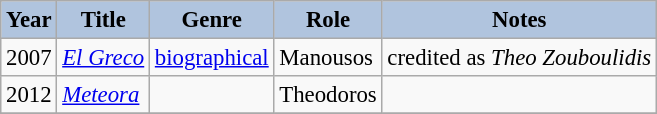<table class="wikitable" style="font-size:95%">
<tr style="text-align:center;">
<th style="background:#B0C4DE;">Year</th>
<th style="background:#B0C4DE;">Title</th>
<th style="background:#B0C4DE;">Genre</th>
<th style="background:#B0C4DE;">Role</th>
<th style="background:#B0C4DE;">Notes</th>
</tr>
<tr>
<td>2007</td>
<td><em><a href='#'>El Greco</a></em></td>
<td><a href='#'>biographical</a></td>
<td>Manousos</td>
<td>credited as <em>Theo Zouboulidis</em></td>
</tr>
<tr>
<td>2012</td>
<td><em><a href='#'>Meteora</a></em></td>
<td></td>
<td>Theodoros</td>
<td></td>
</tr>
<tr>
</tr>
</table>
